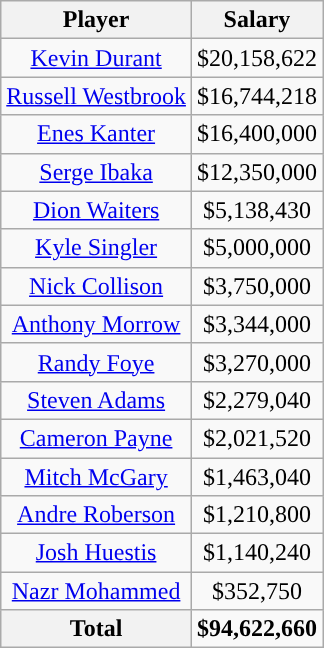<table class="wikitable sortable mw-collapsible mw-collapsed" style="text-align: center">
<tr>
<th>Player</th>
<th>Salary</th>
</tr>
<tr style="text-align: center">
<td><a href='#'>Kevin Durant</a></td>
<td>$20,158,622</td>
</tr>
<tr style="text-align: center">
<td><a href='#'>Russell Westbrook</a></td>
<td>$16,744,218</td>
</tr>
<tr style="text-align: center">
<td><a href='#'>Enes Kanter</a></td>
<td>$16,400,000</td>
</tr>
<tr style="text-align: center">
<td><a href='#'>Serge Ibaka</a></td>
<td>$12,350,000</td>
</tr>
<tr style="text-align: center">
<td><a href='#'>Dion Waiters</a></td>
<td>$5,138,430</td>
</tr>
<tr style="text-align: center">
<td><a href='#'>Kyle Singler</a></td>
<td>$5,000,000</td>
</tr>
<tr style="text-align: center">
<td><a href='#'>Nick Collison</a></td>
<td>$3,750,000</td>
</tr>
<tr style="text-align: center">
<td><a href='#'>Anthony Morrow</a></td>
<td>$3,344,000</td>
</tr>
<tr style="text-align: center">
<td><a href='#'>Randy Foye</a></td>
<td>$3,270,000</td>
</tr>
<tr style="text-align: center">
<td><a href='#'>Steven Adams</a></td>
<td>$2,279,040</td>
</tr>
<tr style="text-align: center">
<td><a href='#'>Cameron Payne</a></td>
<td>$2,021,520</td>
</tr>
<tr style="text-align: center">
<td><a href='#'>Mitch McGary</a></td>
<td>$1,463,040</td>
</tr>
<tr style="text-align: center">
<td><a href='#'>Andre Roberson</a></td>
<td>$1,210,800</td>
</tr>
<tr style="text-align: center">
<td><a href='#'>Josh Huestis</a></td>
<td>$1,140,240</td>
</tr>
<tr style="text-align: center">
<td><a href='#'>Nazr Mohammed</a></td>
<td>$352,750</td>
</tr>
<tr class="sortbottom">
<th>Total</th>
<td><strong>$94,622,660</strong></td>
</tr>
</table>
